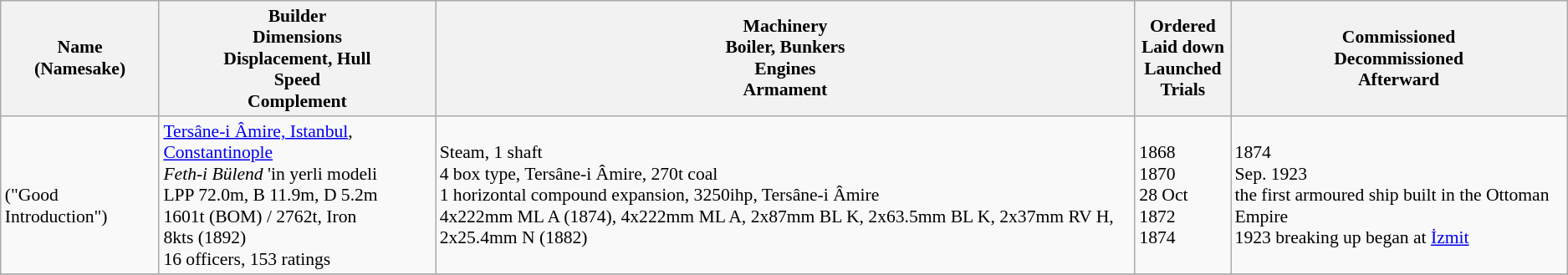<table class="wikitable" style="font-size:90%;">
<tr bgcolor="#e6e9ff">
<th>Name<br>(Namesake)</th>
<th>Builder<br>Dimensions<br>Displacement, Hull<br>Speed<br>Complement</th>
<th>Machinery<br>Boiler, Bunkers<br>Engines<br>Armament</th>
<th>Ordered<br>Laid down<br>Launched<br>Trials</th>
<th>Commissioned<br>Decommissioned<br>Afterward</th>
</tr>
<tr ---->
<td><br>("Good Introduction")</td>
<td> <a href='#'>Tersâne-i Âmire, Istanbul</a>, <a href='#'>Constantinople</a><br><em>Feth-i Bülend</em> 'in yerli modeli<br>LPP 72.0m, B 11.9m, D 5.2m<br>1601t (BOM) / 2762t, Iron<br>8kts (1892)<br>16 officers, 153 ratings</td>
<td>Steam, 1 shaft<br>4 box type, Tersâne-i Âmire, 270t coal<br>1 horizontal compound expansion, 3250ihp, Tersâne-i Âmire<br>4x222mm ML A (1874), 4x222mm ML A, 2x87mm BL K, 2x63.5mm BL K, 2x37mm RV H, 2x25.4mm N (1882)</td>
<td>1868<br>1870<br>28 Oct 1872<br>1874</td>
<td>1874<br>Sep. 1923<br>the first armoured ship built in the Ottoman Empire<br>1923 breaking up began at <a href='#'>İzmit</a></td>
</tr>
<tr ---->
</tr>
</table>
